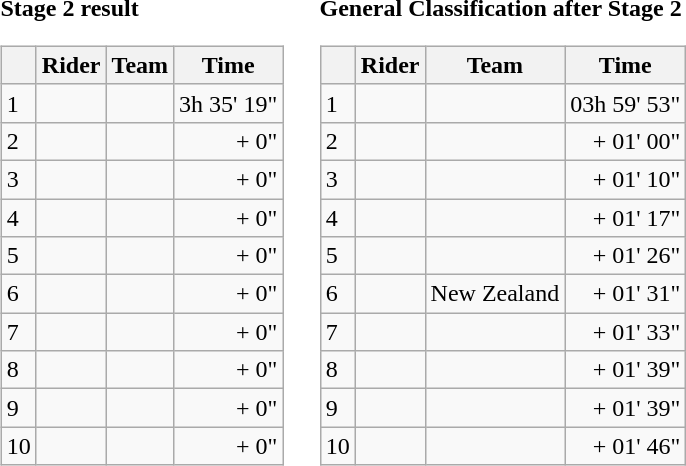<table>
<tr>
<td><strong>Stage 2 result</strong><br><table class="wikitable">
<tr>
<th></th>
<th>Rider</th>
<th>Team</th>
<th>Time</th>
</tr>
<tr>
<td>1</td>
<td> </td>
<td></td>
<td align="right">3h 35' 19"</td>
</tr>
<tr>
<td>2</td>
<td></td>
<td></td>
<td align="right">+ 0"</td>
</tr>
<tr>
<td>3</td>
<td></td>
<td></td>
<td align="right">+ 0"</td>
</tr>
<tr>
<td>4</td>
<td></td>
<td></td>
<td align="right">+ 0"</td>
</tr>
<tr>
<td>5</td>
<td></td>
<td></td>
<td align="right">+ 0"</td>
</tr>
<tr>
<td>6</td>
<td></td>
<td></td>
<td align="right">+ 0"</td>
</tr>
<tr>
<td>7</td>
<td></td>
<td></td>
<td align="right">+ 0"</td>
</tr>
<tr>
<td>8</td>
<td></td>
<td></td>
<td align="right">+ 0"</td>
</tr>
<tr>
<td>9</td>
<td></td>
<td></td>
<td align="right">+ 0"</td>
</tr>
<tr>
<td>10</td>
<td></td>
<td></td>
<td align="right">+ 0"</td>
</tr>
</table>
</td>
<td></td>
<td><strong>General Classification after Stage 2</strong><br><table class="wikitable">
<tr>
<th></th>
<th>Rider</th>
<th>Team</th>
<th>Time</th>
</tr>
<tr>
<td>1</td>
<td> </td>
<td></td>
<td align="right">03h 59' 53"</td>
</tr>
<tr>
<td>2</td>
<td></td>
<td></td>
<td align="right">+ 01' 00"</td>
</tr>
<tr>
<td>3</td>
<td></td>
<td></td>
<td align="right">+ 01' 10"</td>
</tr>
<tr>
<td>4</td>
<td></td>
<td></td>
<td align="right">+ 01' 17"</td>
</tr>
<tr>
<td>5</td>
<td></td>
<td></td>
<td align="right">+ 01' 26"</td>
</tr>
<tr>
<td>6</td>
<td></td>
<td>New Zealand</td>
<td align="right">+ 01' 31"</td>
</tr>
<tr>
<td>7</td>
<td> </td>
<td></td>
<td align="right">+ 01' 33"</td>
</tr>
<tr>
<td>8</td>
<td></td>
<td></td>
<td align="right">+ 01' 39"</td>
</tr>
<tr>
<td>9</td>
<td></td>
<td></td>
<td align="right">+ 01' 39"</td>
</tr>
<tr>
<td>10</td>
<td></td>
<td></td>
<td align="right">+ 01' 46"</td>
</tr>
</table>
</td>
</tr>
</table>
